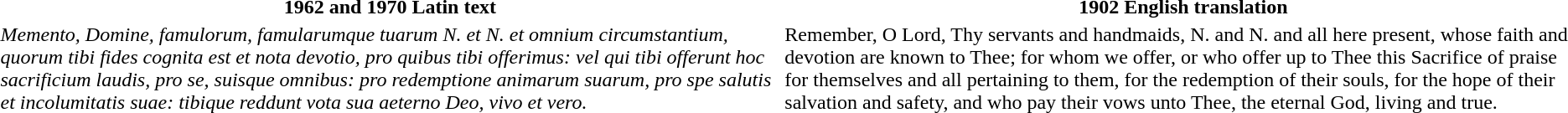<table>
<tr>
<th>1962 and 1970 Latin text</th>
<th>1902 English translation</th>
</tr>
<tr>
<td><em>Memento, Domine, famulorum, famularumque tuarum N. et N. et omnium circumstantium, quorum tibi fides cognita est et nota devotio, pro quibus tibi offerimus: vel qui tibi offerunt hoc sacrificium laudis, pro se, suisque omnibus: pro redemptione animarum suarum, pro spe salutis et incolumitatis suae: tibique reddunt vota sua aeterno Deo, vivo et vero.</em></td>
<td>Remember, O Lord, Thy servants and handmaids, N. and N. and all here present, whose faith and devotion are known to Thee; for whom we offer, or who offer up to Thee this Sacrifice of praise for themselves and all pertaining to them, for the redemption of their souls, for the hope of their salvation and safety, and who pay their vows unto Thee, the eternal God, living and true.</td>
</tr>
</table>
